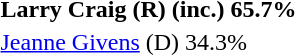<table>
<tr>
<td><strong>Larry Craig (R) (inc.) 65.7%</strong></td>
</tr>
<tr>
<td><a href='#'>Jeanne Givens</a> (D) 34.3%</td>
</tr>
</table>
